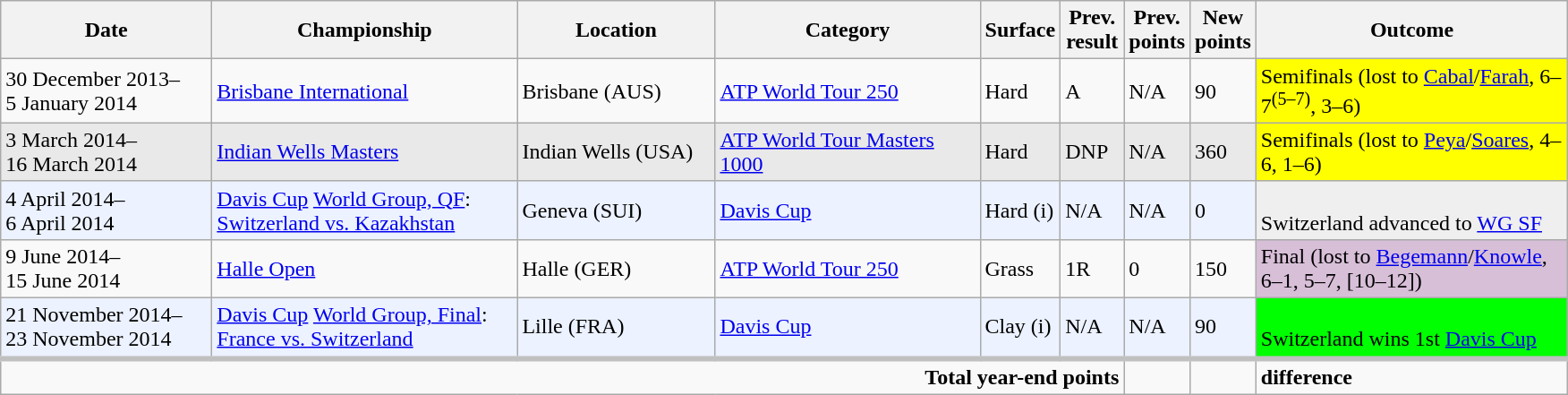<table class="wikitable">
<tr>
<th width=150>Date</th>
<th width=220>Championship</th>
<th width=140>Location</th>
<th width=190>Category</th>
<th width=50>Surface</th>
<th width=40>Prev. result</th>
<th width=40>Prev. points</th>
<th width=40>New points</th>
<th width=225>Outcome</th>
</tr>
<tr>
<td>30 December 2013–<br>5 January 2014</td>
<td><a href='#'>Brisbane International</a></td>
<td>Brisbane (AUS)</td>
<td><a href='#'>ATP World Tour 250</a></td>
<td>Hard</td>
<td>A</td>
<td>N/A</td>
<td>90</td>
<td style="background:yellow;">Semifinals (lost to <a href='#'>Cabal</a>/<a href='#'>Farah</a>, 6–7<sup>(5–7)</sup>, 3–6)</td>
</tr>
<tr style="background:#E9E9E9;">
<td>3 March 2014–<br>16 March 2014</td>
<td><a href='#'>Indian Wells Masters</a></td>
<td>Indian Wells (USA)</td>
<td><a href='#'>ATP World Tour Masters 1000</a></td>
<td>Hard</td>
<td>DNP</td>
<td>N/A</td>
<td>360</td>
<td style="background:yellow;">Semifinals (lost to <a href='#'>Peya</a>/<a href='#'>Soares</a>, 4–6, 1–6)</td>
</tr>
<tr style="background:#ECF2FF;">
<td>4 April 2014–<br>6 April 2014</td>
<td><a href='#'>Davis Cup</a> <a href='#'>World Group, QF</a>: <br> <a href='#'>Switzerland vs. Kazakhstan</a></td>
<td>Geneva (SUI)</td>
<td><a href='#'>Davis Cup</a></td>
<td>Hard (i)</td>
<td>N/A</td>
<td>N/A</td>
<td>0</td>
<td style="background:#efefef;"><br>Switzerland advanced to <a href='#'>WG SF</a></td>
</tr>
<tr>
<td>9 June 2014–<br>15 June 2014</td>
<td><a href='#'>Halle Open</a></td>
<td>Halle (GER)</td>
<td><a href='#'>ATP World Tour 250</a></td>
<td>Grass</td>
<td>1R</td>
<td>0</td>
<td>150</td>
<td style="background:thistle;">Final (lost to <a href='#'>Begemann</a>/<a href='#'>Knowle</a>, 6–1, 5–7, [10–12])</td>
</tr>
<tr style="background:#ECF2FF;">
<td>21 November 2014–<br>23 November 2014</td>
<td><a href='#'>Davis Cup</a> <a href='#'>World Group, Final</a>: <br> <a href='#'>France vs. Switzerland</a></td>
<td>Lille (FRA)</td>
<td><a href='#'>Davis Cup</a></td>
<td>Clay (i)</td>
<td>N/A</td>
<td>N/A</td>
<td>90</td>
<td style="background:lime;"><br>Switzerland wins 1st <a href='#'>Davis Cup</a></td>
</tr>
<tr style="border-top:4px solid silver;">
<td colspan=6 align=right><strong>Total year-end points</strong></td>
<td></td>
<td></td>
<td>  <strong>difference</strong></td>
</tr>
</table>
